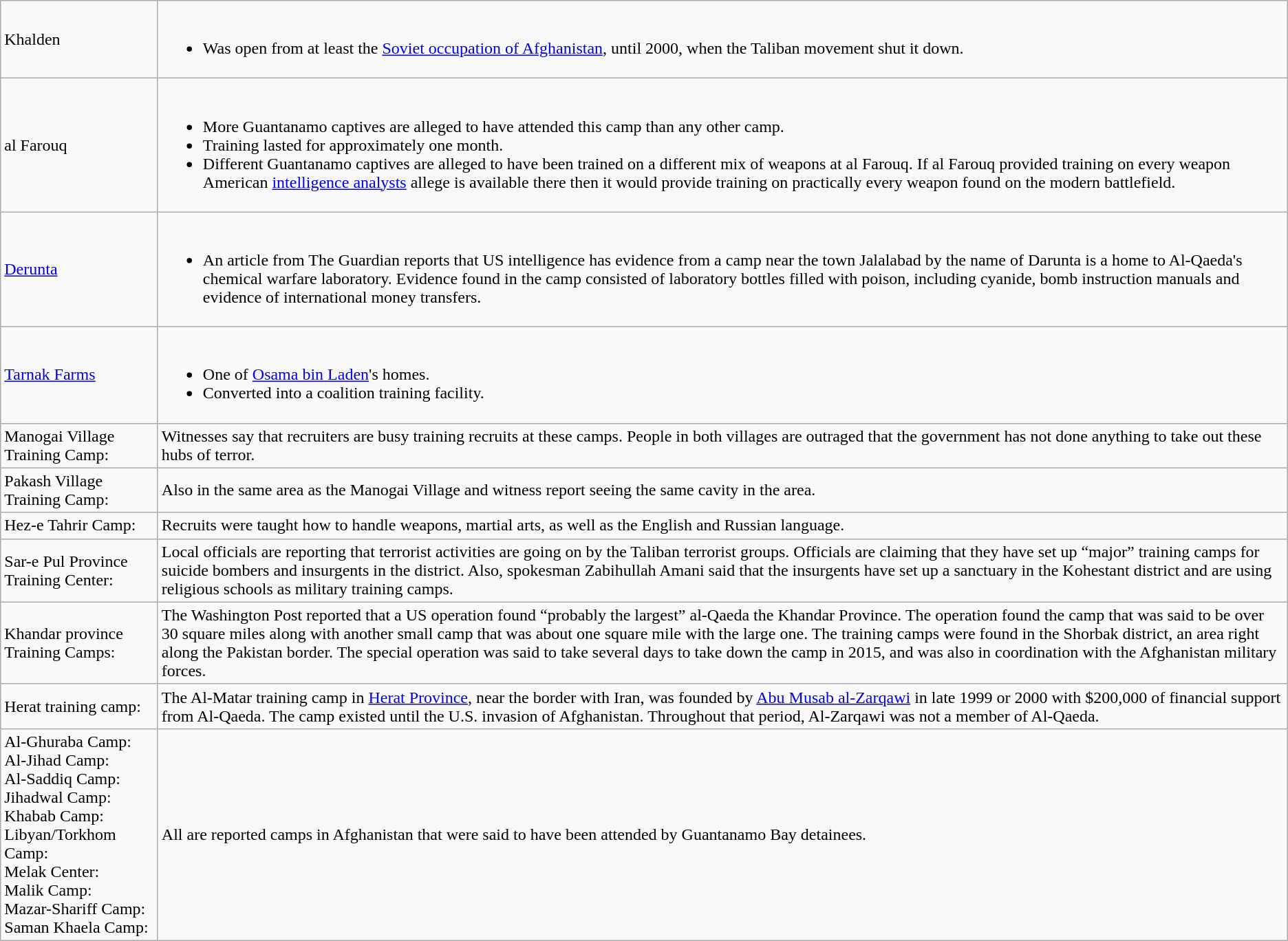<table class="wikitable">
<tr>
<td>Khalden</td>
<td><br><ul><li>Was open from at least the <a href='#'>Soviet occupation of Afghanistan</a>, until 2000, when the Taliban movement shut it down.</li></ul></td>
</tr>
<tr>
<td>al Farouq</td>
<td><br><ul><li>More Guantanamo captives are alleged to have attended this camp than any other camp.</li><li>Training lasted for approximately one month.</li><li>Different Guantanamo captives are alleged to have been trained on a different mix of weapons at al Farouq. If al Farouq provided training on every weapon American <a href='#'>intelligence analysts</a> allege is available there then it would provide training on practically every weapon found on the modern battlefield.</li></ul></td>
</tr>
<tr>
<td><a href='#'>Derunta</a></td>
<td><br><ul><li>An article from The Guardian reports that US intelligence has evidence from a camp near the town Jalalabad by the name of Darunta is a home to Al-Qaeda's chemical warfare laboratory. Evidence found in the camp consisted of laboratory bottles filled with poison, including cyanide, bomb instruction manuals and evidence of international money transfers.</li></ul></td>
</tr>
<tr>
<td><a href='#'>Tarnak Farms</a></td>
<td><br><ul><li>One of <a href='#'>Osama bin Laden</a>'s homes.</li><li>Converted into a coalition training facility.</li></ul></td>
</tr>
<tr>
<td>Manogai Village Training Camp:</td>
<td>Witnesses say that recruiters are busy training recruits at these camps. People in both villages are outraged that the government has not done anything to take out these hubs of terror.</td>
</tr>
<tr>
<td>Pakash Village Training Camp:</td>
<td>Also in the same area as the Manogai Village and witness report seeing the same cavity in the area.</td>
</tr>
<tr>
<td>Hez-e Tahrir Camp:</td>
<td>Recruits were taught how to handle weapons, martial arts, as well as the English and Russian language.</td>
</tr>
<tr>
<td>Sar-e Pul Province Training Center:</td>
<td>Local officials are reporting that terrorist activities are going on by the Taliban terrorist groups. Officials are claiming that they have set up “major” training camps for suicide bombers and insurgents in the district. Also, spokesman Zabihullah Amani said that the insurgents have set up a sanctuary in the Kohestant district and are using religious schools as military training camps.</td>
</tr>
<tr>
<td>Khandar province Training Camps:</td>
<td>The Washington Post reported that a US operation found “probably the largest” al-Qaeda the Khandar Province. The operation found the camp that was said to be over 30 square miles along with another small camp that was about one square mile with the large one. The training camps were found in the Shorbak district, an area right along the Pakistan border. The special operation was said to take several days to take down the camp in 2015, and was also in coordination with the Afghanistan military forces.</td>
</tr>
<tr>
<td>Herat training camp:</td>
<td>The Al-Matar training camp in <a href='#'>Herat Province</a>, near the border with Iran, was founded by <a href='#'>Abu Musab al-Zarqawi</a> in late 1999 or 2000 with $200,000 of financial support from Al-Qaeda. The camp existed until the U.S. invasion of Afghanistan. Throughout that period, Al-Zarqawi was not a member of Al-Qaeda.</td>
</tr>
<tr>
<td>Al-Ghuraba Camp:<br>Al-Jihad Camp:<br>Al-Saddiq Camp:<br>Jihadwal Camp:<br>Khabab Camp:<br>Libyan/Torkhom Camp:<br>Melak Center:<br>Malik Camp:<br>Mazar-Shariff Camp:<br>Saman Khaela Camp:</td>
<td>All are reported camps in Afghanistan that were said to have been attended by Guantanamo Bay detainees.</td>
</tr>
</table>
